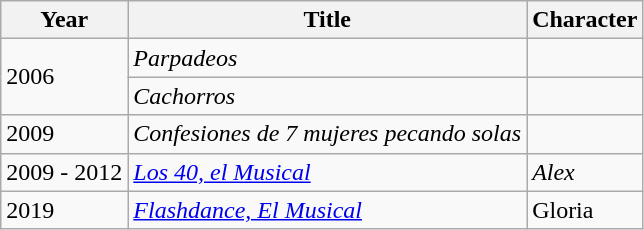<table class="wikitable">
<tr>
<th>Year</th>
<th>Title</th>
<th>Character</th>
</tr>
<tr>
<td rowspan="2">2006</td>
<td><em>Parpadeos</em></td>
<td></td>
</tr>
<tr>
<td><em>Cachorros</em></td>
<td></td>
</tr>
<tr>
<td>2009</td>
<td><em>Confesiones de 7 mujeres pecando solas</em></td>
<td></td>
</tr>
<tr>
<td>2009 - 2012</td>
<td><em><a href='#'>Los 40, el Musical</a></em></td>
<td><em>Alex</em></td>
</tr>
<tr>
<td>2019</td>
<td><a href='#'><em>Flashdance, El Musical</em></a></td>
<td>Gloria</td>
</tr>
</table>
